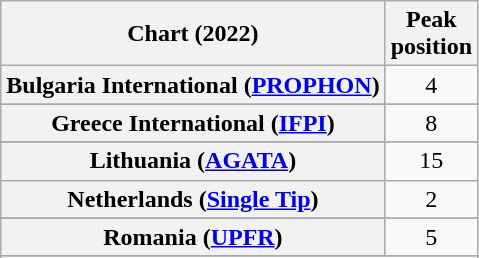<table class="wikitable sortable plainrowheaders" style="text-align:center">
<tr>
<th>Chart (2022)</th>
<th>Peak<br>position</th>
</tr>
<tr>
<th scope="row">Bulgaria International (<a href='#'>PROPHON</a>)</th>
<td>4</td>
</tr>
<tr>
</tr>
<tr>
<th scope="row">Greece International (<a href='#'>IFPI</a>)</th>
<td>8</td>
</tr>
<tr>
</tr>
<tr>
</tr>
<tr>
</tr>
<tr>
<th scope="row">Lithuania (<a href='#'>AGATA</a>)</th>
<td>15</td>
</tr>
<tr>
<th scope="row">Netherlands (<a href='#'>Single Tip</a>)</th>
<td>2</td>
</tr>
<tr>
</tr>
<tr>
<th scope="row">Romania (<a href='#'>UPFR</a>)</th>
<td>5</td>
</tr>
<tr>
</tr>
<tr>
</tr>
<tr>
</tr>
<tr>
</tr>
<tr>
</tr>
</table>
